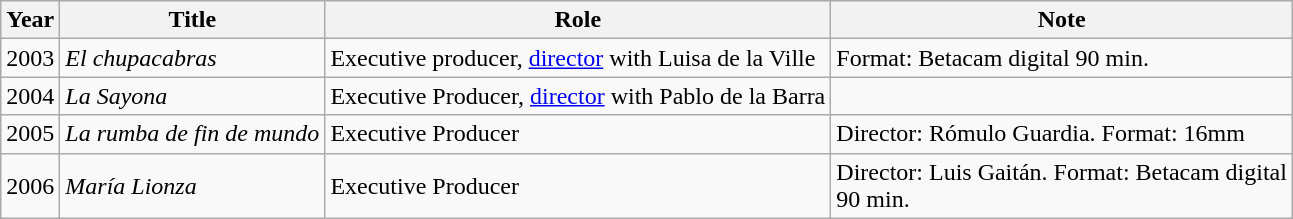<table class="wikitable">
<tr>
<th>Year</th>
<th>Title</th>
<th>Role</th>
<th>Note</th>
</tr>
<tr>
<td>2003</td>
<td><em>El chupacabras</em></td>
<td>Executive producer, <a href='#'>director</a> with Luisa de la  Ville</td>
<td>Format: Betacam digital 90 min.</td>
</tr>
<tr>
<td>2004</td>
<td><em>La Sayona</em></td>
<td>Executive Producer, <a href='#'>director</a> with Pablo de la  Barra</td>
<td></td>
</tr>
<tr>
<td>2005</td>
<td><em>La  rumba de fin de mundo</em></td>
<td>Executive Producer</td>
<td>Director:  Rómulo Guardia. Format: 16mm</td>
</tr>
<tr>
<td>2006</td>
<td><em>María Lionza</em></td>
<td>Executive Producer</td>
<td>Director:  Luis Gaitán. Format:  Betacam digital<br>90 min.</td>
</tr>
</table>
